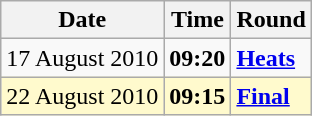<table class="wikitable">
<tr>
<th>Date</th>
<th>Time</th>
<th>Round</th>
</tr>
<tr>
<td>17 August 2010</td>
<td><strong>09:20</strong></td>
<td><strong><a href='#'>Heats</a></strong></td>
</tr>
<tr style=background:lemonchiffon>
<td>22 August 2010</td>
<td><strong>09:15</strong></td>
<td><strong><a href='#'>Final</a></strong></td>
</tr>
</table>
